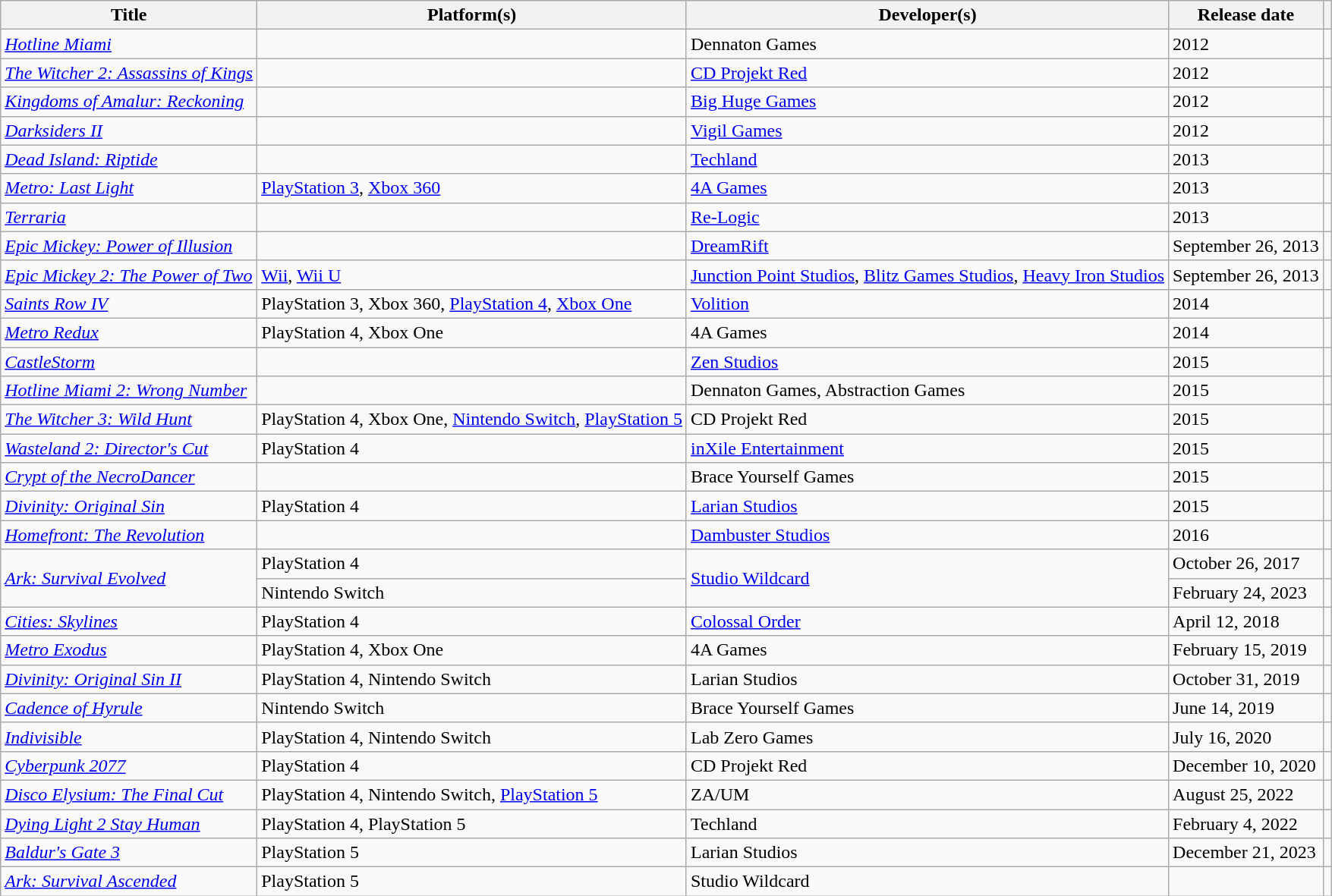<table class="wikitable sortable" width="auto">
<tr>
<th scope="col">Title</th>
<th scope="col">Platform(s)</th>
<th scope='col'>Developer(s)</th>
<th scope="col">Release date</th>
<th scope="col" class="unsortable"></th>
</tr>
<tr>
<td><em><a href='#'>Hotline Miami</a></em></td>
<td></td>
<td>Dennaton Games</td>
<td>2012</td>
<td></td>
</tr>
<tr>
<td><em><a href='#'>The Witcher 2: Assassins of Kings</a></em></td>
<td></td>
<td><a href='#'>CD Projekt Red</a></td>
<td>2012</td>
<td></td>
</tr>
<tr>
<td><em><a href='#'>Kingdoms of Amalur: Reckoning</a></em></td>
<td></td>
<td><a href='#'>Big Huge Games</a></td>
<td>2012</td>
<td></td>
</tr>
<tr>
<td><em><a href='#'>Darksiders II</a></em></td>
<td></td>
<td><a href='#'>Vigil Games</a></td>
<td>2012</td>
<td></td>
</tr>
<tr>
<td><em><a href='#'>Dead Island: Riptide</a></em></td>
<td></td>
<td><a href='#'>Techland</a></td>
<td>2013</td>
<td></td>
</tr>
<tr>
<td><em><a href='#'>Metro: Last Light</a></em></td>
<td><a href='#'>PlayStation 3</a>, <a href='#'>Xbox 360</a></td>
<td><a href='#'>4A Games</a></td>
<td>2013</td>
<td></td>
</tr>
<tr>
<td><em><a href='#'>Terraria</a></em></td>
<td></td>
<td><a href='#'>Re-Logic</a></td>
<td>2013</td>
<td></td>
</tr>
<tr>
<td><em><a href='#'>Epic Mickey: Power of Illusion</a></em></td>
<td></td>
<td><a href='#'>DreamRift</a></td>
<td>September 26, 2013</td>
<td></td>
</tr>
<tr>
<td><em><a href='#'>Epic Mickey 2: The Power of Two</a></em></td>
<td><a href='#'>Wii</a>, <a href='#'>Wii U</a></td>
<td><a href='#'>Junction Point Studios</a>, <a href='#'>Blitz Games Studios</a>, <a href='#'>Heavy Iron Studios</a></td>
<td>September 26, 2013</td>
<td></td>
</tr>
<tr>
<td><em><a href='#'>Saints Row IV</a></em></td>
<td>PlayStation 3, Xbox 360, <a href='#'>PlayStation 4</a>, <a href='#'>Xbox One</a></td>
<td><a href='#'>Volition</a></td>
<td>2014</td>
<td></td>
</tr>
<tr>
<td><em><a href='#'>Metro Redux</a></em></td>
<td>PlayStation 4, Xbox One</td>
<td>4A Games</td>
<td>2014</td>
<td></td>
</tr>
<tr>
<td><em><a href='#'>CastleStorm</a></em></td>
<td></td>
<td><a href='#'>Zen Studios</a></td>
<td>2015</td>
<td></td>
</tr>
<tr>
<td><em><a href='#'>Hotline Miami 2: Wrong Number</a></em></td>
<td></td>
<td>Dennaton Games, Abstraction Games</td>
<td>2015</td>
<td></td>
</tr>
<tr>
<td><em><a href='#'>The Witcher 3: Wild Hunt</a></em></td>
<td>PlayStation 4, Xbox One, <a href='#'>Nintendo Switch</a>, <a href='#'>PlayStation 5</a></td>
<td>CD Projekt Red</td>
<td>2015</td>
<td></td>
</tr>
<tr>
<td><em><a href='#'>Wasteland 2: Director's Cut</a></em></td>
<td>PlayStation 4</td>
<td><a href='#'>inXile Entertainment</a></td>
<td>2015</td>
<td></td>
</tr>
<tr>
<td><em><a href='#'>Crypt of the NecroDancer</a></em></td>
<td></td>
<td>Brace Yourself Games</td>
<td>2015</td>
<td></td>
</tr>
<tr>
<td><em><a href='#'>Divinity: Original Sin</a></em></td>
<td>PlayStation 4</td>
<td><a href='#'>Larian Studios</a></td>
<td>2015</td>
<td></td>
</tr>
<tr>
<td><em><a href='#'>Homefront: The Revolution</a></em></td>
<td></td>
<td><a href='#'>Dambuster Studios</a></td>
<td>2016</td>
<td></td>
</tr>
<tr>
<td rowspan=2><em><a href='#'>Ark: Survival Evolved</a></em></td>
<td>PlayStation 4</td>
<td rowspan="2"><a href='#'>Studio Wildcard</a></td>
<td>October 26, 2017</td>
<td></td>
</tr>
<tr>
<td>Nintendo Switch</td>
<td>February 24, 2023</td>
<td></td>
</tr>
<tr>
<td><em><a href='#'>Cities: Skylines</a></em></td>
<td>PlayStation 4</td>
<td><a href='#'>Colossal Order</a></td>
<td>April 12, 2018</td>
<td></td>
</tr>
<tr>
<td><em><a href='#'>Metro Exodus</a></em></td>
<td>PlayStation 4, Xbox One</td>
<td>4A Games</td>
<td>February 15, 2019</td>
<td></td>
</tr>
<tr>
<td><em><a href='#'>Divinity: Original Sin II</a></em></td>
<td>PlayStation 4, Nintendo Switch</td>
<td>Larian Studios</td>
<td>October 31, 2019</td>
<td></td>
</tr>
<tr>
<td><em><a href='#'>Cadence of Hyrule</a></em></td>
<td>Nintendo Switch</td>
<td>Brace Yourself Games</td>
<td>June 14, 2019</td>
<td></td>
</tr>
<tr>
<td><em><a href='#'>Indivisible</a></em></td>
<td>PlayStation 4, Nintendo Switch</td>
<td>Lab Zero Games</td>
<td>July 16, 2020</td>
<td></td>
</tr>
<tr>
<td><em><a href='#'>Cyberpunk 2077</a></em></td>
<td>PlayStation 4</td>
<td>CD Projekt Red</td>
<td>December 10, 2020</td>
<td></td>
</tr>
<tr>
<td><em><a href='#'>Disco Elysium: The Final Cut</a></em></td>
<td>PlayStation 4, Nintendo Switch, <a href='#'>PlayStation 5</a></td>
<td>ZA/UM</td>
<td>August 25, 2022</td>
<td><br></td>
</tr>
<tr>
<td><em><a href='#'>Dying Light 2 Stay Human</a></em></td>
<td>PlayStation 4, PlayStation 5</td>
<td>Techland</td>
<td>February 4, 2022</td>
<td></td>
</tr>
<tr>
<td><em><a href='#'>Baldur's Gate 3</a></em></td>
<td>PlayStation 5</td>
<td>Larian Studios</td>
<td>December 21, 2023</td>
<td></td>
</tr>
<tr>
<td><em><a href='#'>Ark: Survival Ascended</a></em></td>
<td>PlayStation 5</td>
<td>Studio Wildcard</td>
<td></td>
<td></td>
</tr>
</table>
